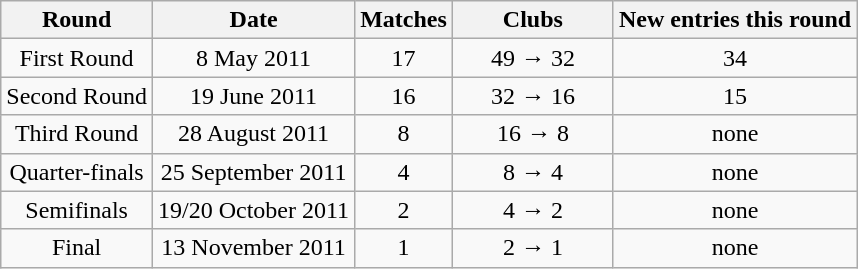<table class="wikitable">
<tr>
<th>Round</th>
<th>Date</th>
<th>Matches</th>
<th width=100>Clubs</th>
<th>New entries this round</th>
</tr>
<tr align=center>
<td>First Round</td>
<td>8 May 2011</td>
<td>17</td>
<td>49 → 32</td>
<td>34</td>
</tr>
<tr align=center>
<td>Second Round</td>
<td>19 June 2011</td>
<td>16</td>
<td>32 → 16</td>
<td>15</td>
</tr>
<tr align=center>
<td>Third Round</td>
<td>28 August 2011</td>
<td>8</td>
<td>16 → 8</td>
<td>none</td>
</tr>
<tr align=center>
<td>Quarter-finals</td>
<td>25 September 2011</td>
<td>4</td>
<td>8 → 4</td>
<td>none</td>
</tr>
<tr align=center>
<td>Semifinals</td>
<td>19/20 October 2011</td>
<td>2</td>
<td>4 → 2</td>
<td>none</td>
</tr>
<tr align=center>
<td>Final</td>
<td>13 November 2011</td>
<td>1</td>
<td>2 → 1</td>
<td>none</td>
</tr>
</table>
